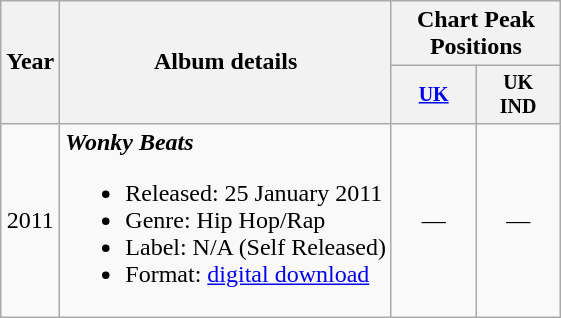<table class=wikitable style=text-align:center;>
<tr>
<th rowspan=2>Year</th>
<th rowspan=2>Album details</th>
<th colspan=2>Chart Peak Positions</th>
</tr>
<tr style=font-size:smaller;>
<th width=50><a href='#'>UK</a><br></th>
<th width=50>UK<br>IND</th>
</tr>
<tr>
<td>2011</td>
<td align=left><strong><em>Wonky Beats</em></strong><br><ul><li>Released: 25 January 2011</li><li>Genre: Hip Hop/Rap</li><li>Label: N/A (Self Released)</li><li>Format: <a href='#'>digital download</a></li></ul></td>
<td>—</td>
<td>—</td>
</tr>
</table>
